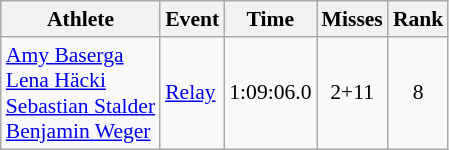<table class=wikitable style=font-size:90%;text-align:center>
<tr>
<th>Athlete</th>
<th>Event</th>
<th>Time</th>
<th>Misses</th>
<th>Rank</th>
</tr>
<tr>
<td align=left><a href='#'>Amy Baserga</a><br><a href='#'>Lena Häcki</a><br><a href='#'>Sebastian Stalder</a><br><a href='#'>Benjamin Weger</a></td>
<td align=left><a href='#'>Relay</a></td>
<td>1:09:06.0</td>
<td>2+11</td>
<td>8</td>
</tr>
</table>
